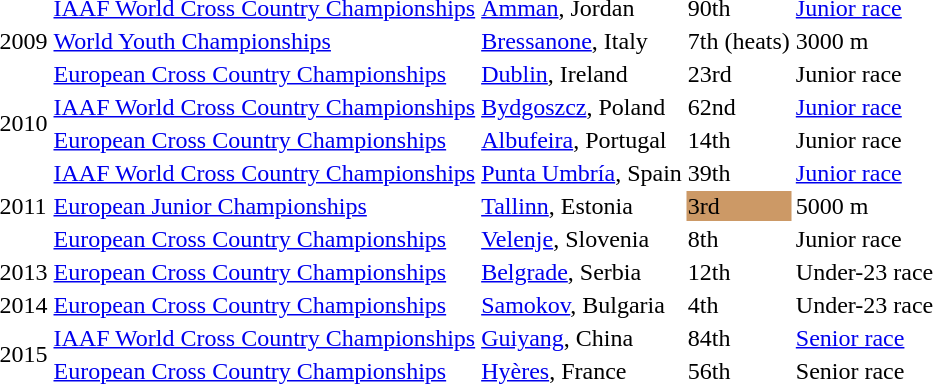<table>
<tr>
<td rowspan=3>2009</td>
<td><a href='#'>IAAF World Cross Country Championships</a></td>
<td><a href='#'>Amman</a>, Jordan</td>
<td>90th</td>
<td><a href='#'>Junior race</a></td>
<td></td>
</tr>
<tr>
<td><a href='#'>World Youth Championships</a></td>
<td><a href='#'>Bressanone</a>, Italy</td>
<td>7th (heats)</td>
<td>3000 m</td>
<td></td>
</tr>
<tr>
<td><a href='#'>European Cross Country Championships</a></td>
<td><a href='#'>Dublin</a>, Ireland</td>
<td>23rd</td>
<td>Junior race</td>
<td></td>
</tr>
<tr>
<td rowspan=2>2010</td>
<td><a href='#'>IAAF World Cross Country Championships</a></td>
<td><a href='#'>Bydgoszcz</a>, Poland</td>
<td>62nd</td>
<td><a href='#'>Junior race</a></td>
<td></td>
</tr>
<tr>
<td><a href='#'>European Cross Country Championships</a></td>
<td><a href='#'>Albufeira</a>, Portugal</td>
<td>14th</td>
<td>Junior race</td>
<td></td>
</tr>
<tr>
<td rowspan=3>2011</td>
<td><a href='#'>IAAF World Cross Country Championships</a></td>
<td><a href='#'>Punta Umbría</a>, Spain</td>
<td>39th</td>
<td><a href='#'>Junior race</a></td>
<td></td>
</tr>
<tr>
<td><a href='#'>European Junior Championships</a></td>
<td><a href='#'>Tallinn</a>, Estonia</td>
<td bgcolor=cc9966>3rd</td>
<td>5000 m</td>
<td></td>
</tr>
<tr>
<td><a href='#'>European Cross Country Championships</a></td>
<td><a href='#'>Velenje</a>, Slovenia</td>
<td>8th</td>
<td>Junior race</td>
<td></td>
</tr>
<tr>
<td>2013</td>
<td><a href='#'>European Cross Country Championships</a></td>
<td><a href='#'>Belgrade</a>, Serbia</td>
<td>12th</td>
<td>Under-23 race</td>
<td></td>
</tr>
<tr>
<td>2014</td>
<td><a href='#'>European Cross Country Championships</a></td>
<td><a href='#'>Samokov</a>, Bulgaria</td>
<td>4th</td>
<td>Under-23 race</td>
<td></td>
</tr>
<tr>
<td rowspan=2>2015</td>
<td><a href='#'>IAAF World Cross Country Championships</a></td>
<td><a href='#'>Guiyang</a>, China</td>
<td>84th</td>
<td><a href='#'>Senior race</a></td>
<td></td>
</tr>
<tr>
<td><a href='#'>European Cross Country Championships</a></td>
<td><a href='#'>Hyères</a>, France</td>
<td>56th</td>
<td>Senior race</td>
<td></td>
</tr>
</table>
